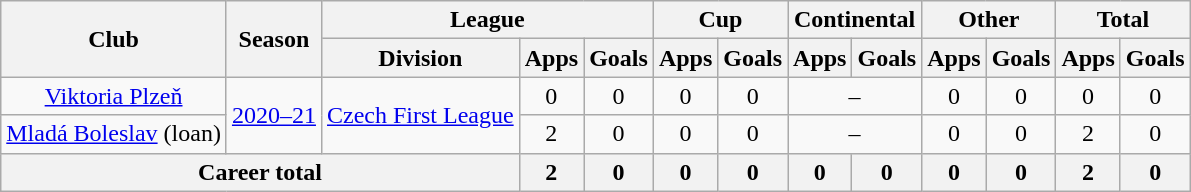<table class="wikitable" style="text-align: center">
<tr>
<th rowspan="2">Club</th>
<th rowspan="2">Season</th>
<th colspan="3">League</th>
<th colspan="2">Cup</th>
<th colspan="2">Continental</th>
<th colspan="2">Other</th>
<th colspan="2">Total</th>
</tr>
<tr>
<th>Division</th>
<th>Apps</th>
<th>Goals</th>
<th>Apps</th>
<th>Goals</th>
<th>Apps</th>
<th>Goals</th>
<th>Apps</th>
<th>Goals</th>
<th>Apps</th>
<th>Goals</th>
</tr>
<tr>
<td><a href='#'>Viktoria Plzeň</a></td>
<td rowspan="2"><a href='#'>2020–21</a></td>
<td rowspan="2"><a href='#'>Czech First League</a></td>
<td>0</td>
<td>0</td>
<td>0</td>
<td>0</td>
<td colspan="2">–</td>
<td>0</td>
<td>0</td>
<td>0</td>
<td>0</td>
</tr>
<tr>
<td><a href='#'>Mladá Boleslav</a> (loan)</td>
<td>2</td>
<td>0</td>
<td>0</td>
<td>0</td>
<td colspan="2">–</td>
<td>0</td>
<td>0</td>
<td>2</td>
<td>0</td>
</tr>
<tr>
<th colspan="3"><strong>Career total</strong></th>
<th>2</th>
<th>0</th>
<th>0</th>
<th>0</th>
<th>0</th>
<th>0</th>
<th>0</th>
<th>0</th>
<th>2</th>
<th>0</th>
</tr>
</table>
